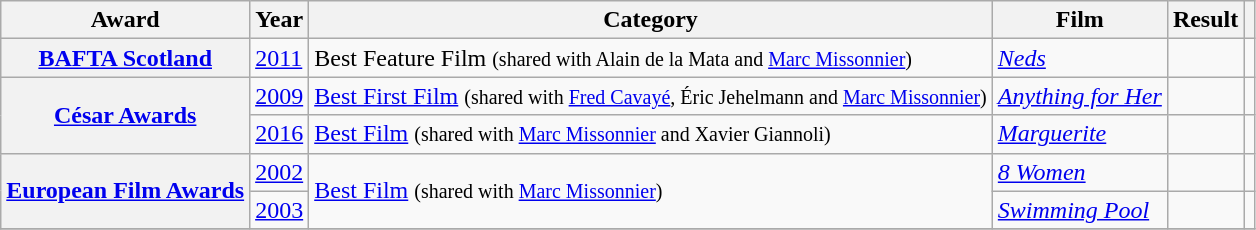<table class="wikitable sortable plainrowheaders">
<tr>
<th>Award</th>
<th>Year</th>
<th>Category</th>
<th>Film</th>
<th>Result</th>
<th></th>
</tr>
<tr>
<th scope="row"><a href='#'>BAFTA Scotland</a></th>
<td><a href='#'>2011</a></td>
<td>Best Feature Film <small>(shared with Alain de la Mata and <a href='#'>Marc Missonnier</a>)</small></td>
<td><em><a href='#'>Neds</a></em></td>
<td></td>
<td align="center"></td>
</tr>
<tr>
<th rowspan="2" scope="row"><a href='#'>César Awards</a></th>
<td><a href='#'>2009</a></td>
<td><a href='#'>Best First Film</a> <small>(shared with <a href='#'>Fred Cavayé</a>, Éric Jehelmann and <a href='#'>Marc Missonnier</a>)</small></td>
<td><em><a href='#'>Anything for Her</a></em></td>
<td></td>
<td align="center"></td>
</tr>
<tr>
<td><a href='#'>2016</a></td>
<td><a href='#'>Best Film</a> <small>(shared with <a href='#'>Marc Missonnier</a> and Xavier Giannoli)</small></td>
<td><em><a href='#'>Marguerite</a></em></td>
<td></td>
<td align="center"></td>
</tr>
<tr>
<th rowspan="2" scope="row"><a href='#'>European Film Awards</a></th>
<td><a href='#'>2002</a></td>
<td rowspan="2"><a href='#'>Best Film</a> <small>(shared with <a href='#'>Marc Missonnier</a>)</small></td>
<td><em><a href='#'>8 Women</a></em></td>
<td></td>
<td align="center"></td>
</tr>
<tr>
<td><a href='#'>2003</a></td>
<td><em><a href='#'>Swimming Pool</a></em></td>
<td></td>
<td align="center"></td>
</tr>
<tr>
</tr>
</table>
